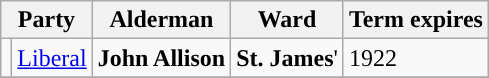<table class="wikitable">
<tr>
<th colspan="2">Party</th>
<th>Alderman</th>
<th>Ward</th>
<th>Term expires</th>
</tr>
<tr>
<td style="background-color:"></td>
<td><a href='#'>Liberal</a></td>
<td><strong>John Allison</strong></td>
<td><strong>St. James</strong>'</td>
<td>1922</td>
</tr>
<tr>
</tr>
</table>
